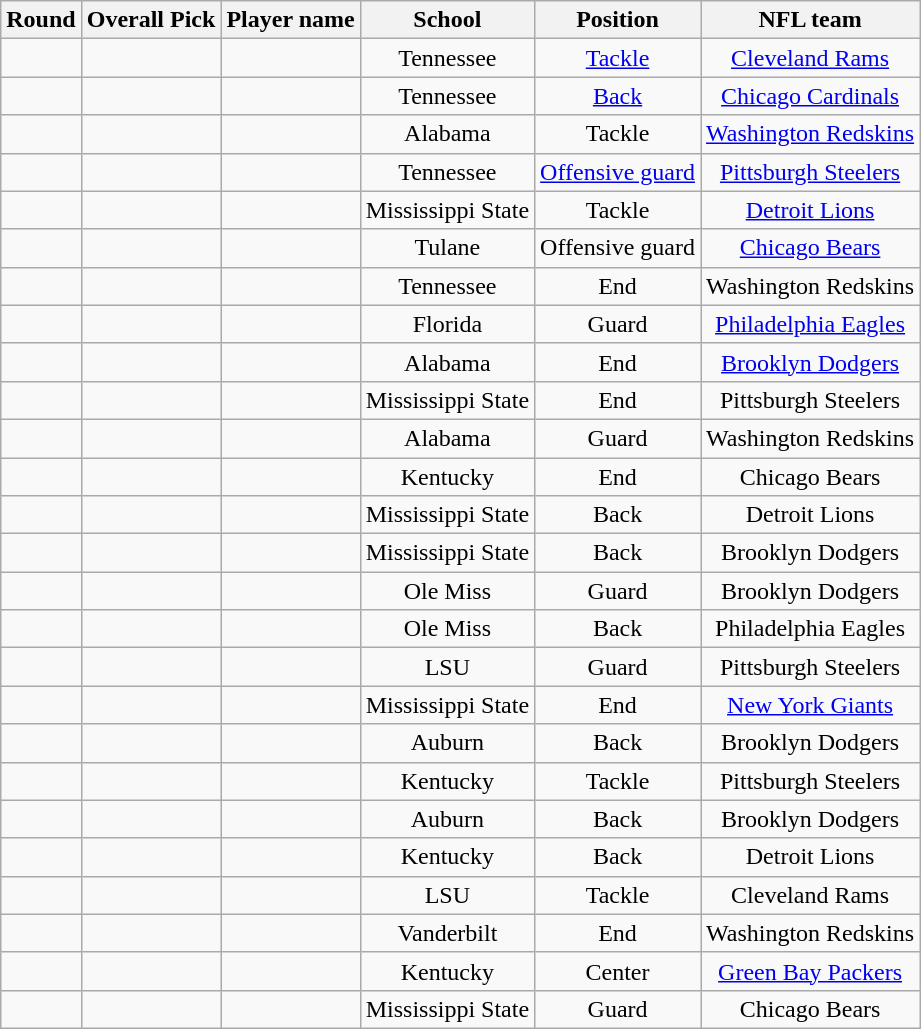<table class="wikitable sortable" style="text-align:center">
<tr>
<th scope="col">Round</th>
<th scope="col">Overall Pick</th>
<th scope="col">Player name</th>
<th scope="col">School</th>
<th scope="col">Position</th>
<th scope="col">NFL team</th>
</tr>
<tr>
<td></td>
<td></td>
<td></td>
<td>Tennessee</td>
<td><a href='#'>Tackle</a></td>
<td><a href='#'>Cleveland Rams</a></td>
</tr>
<tr>
<td></td>
<td></td>
<td></td>
<td>Tennessee</td>
<td><a href='#'>Back</a></td>
<td><a href='#'>Chicago Cardinals</a></td>
</tr>
<tr>
<td></td>
<td></td>
<td></td>
<td>Alabama</td>
<td>Tackle</td>
<td><a href='#'>Washington Redskins</a></td>
</tr>
<tr>
<td></td>
<td></td>
<td></td>
<td>Tennessee</td>
<td><a href='#'>Offensive guard</a></td>
<td><a href='#'>Pittsburgh Steelers</a></td>
</tr>
<tr>
<td></td>
<td></td>
<td></td>
<td>Mississippi State</td>
<td>Tackle</td>
<td><a href='#'>Detroit Lions</a></td>
</tr>
<tr>
<td></td>
<td></td>
<td></td>
<td>Tulane</td>
<td>Offensive guard</td>
<td><a href='#'>Chicago Bears</a></td>
</tr>
<tr>
<td></td>
<td></td>
<td></td>
<td>Tennessee</td>
<td>End</td>
<td>Washington Redskins</td>
</tr>
<tr>
<td></td>
<td></td>
<td></td>
<td>Florida</td>
<td>Guard</td>
<td><a href='#'>Philadelphia Eagles</a></td>
</tr>
<tr>
<td></td>
<td></td>
<td></td>
<td>Alabama</td>
<td>End</td>
<td><a href='#'>Brooklyn Dodgers</a></td>
</tr>
<tr>
<td></td>
<td></td>
<td></td>
<td>Mississippi State</td>
<td>End</td>
<td>Pittsburgh Steelers</td>
</tr>
<tr>
<td></td>
<td></td>
<td></td>
<td>Alabama</td>
<td>Guard</td>
<td>Washington Redskins</td>
</tr>
<tr>
<td></td>
<td></td>
<td></td>
<td>Kentucky</td>
<td>End</td>
<td>Chicago Bears</td>
</tr>
<tr>
<td></td>
<td></td>
<td></td>
<td>Mississippi State</td>
<td>Back</td>
<td>Detroit Lions</td>
</tr>
<tr>
<td></td>
<td></td>
<td></td>
<td>Mississippi State</td>
<td>Back</td>
<td>Brooklyn Dodgers</td>
</tr>
<tr>
<td></td>
<td></td>
<td></td>
<td>Ole Miss</td>
<td>Guard</td>
<td>Brooklyn Dodgers</td>
</tr>
<tr>
<td></td>
<td></td>
<td></td>
<td>Ole Miss</td>
<td>Back</td>
<td>Philadelphia Eagles</td>
</tr>
<tr>
<td></td>
<td></td>
<td></td>
<td>LSU</td>
<td>Guard</td>
<td>Pittsburgh Steelers</td>
</tr>
<tr>
<td></td>
<td></td>
<td></td>
<td>Mississippi State</td>
<td>End</td>
<td><a href='#'>New York Giants</a></td>
</tr>
<tr>
<td></td>
<td></td>
<td></td>
<td>Auburn</td>
<td>Back</td>
<td>Brooklyn Dodgers</td>
</tr>
<tr>
<td></td>
<td></td>
<td></td>
<td>Kentucky</td>
<td>Tackle</td>
<td>Pittsburgh Steelers</td>
</tr>
<tr>
<td></td>
<td></td>
<td></td>
<td>Auburn</td>
<td>Back</td>
<td>Brooklyn Dodgers</td>
</tr>
<tr>
<td></td>
<td></td>
<td></td>
<td>Kentucky</td>
<td>Back</td>
<td>Detroit Lions</td>
</tr>
<tr>
<td></td>
<td></td>
<td></td>
<td>LSU</td>
<td>Tackle</td>
<td>Cleveland Rams</td>
</tr>
<tr>
<td></td>
<td></td>
<td></td>
<td>Vanderbilt</td>
<td>End</td>
<td>Washington Redskins</td>
</tr>
<tr>
<td></td>
<td></td>
<td></td>
<td>Kentucky</td>
<td>Center</td>
<td><a href='#'>Green Bay Packers</a></td>
</tr>
<tr>
<td></td>
<td></td>
<td></td>
<td>Mississippi State</td>
<td>Guard</td>
<td>Chicago Bears</td>
</tr>
</table>
